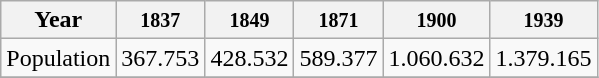<table class="wikitable">
<tr class="hintergrundfarbe6">
<th>Year</th>
<th><small>1837</small></th>
<th><small>1849</small></th>
<th><small>1871</small></th>
<th><small>1900</small></th>
<th><small>1939</small></th>
</tr>
<tr>
<td>Population</td>
<td>367.753</td>
<td>428.532</td>
<td>589.377</td>
<td>1.060.632</td>
<td>1.379.165</td>
</tr>
<tr>
</tr>
</table>
